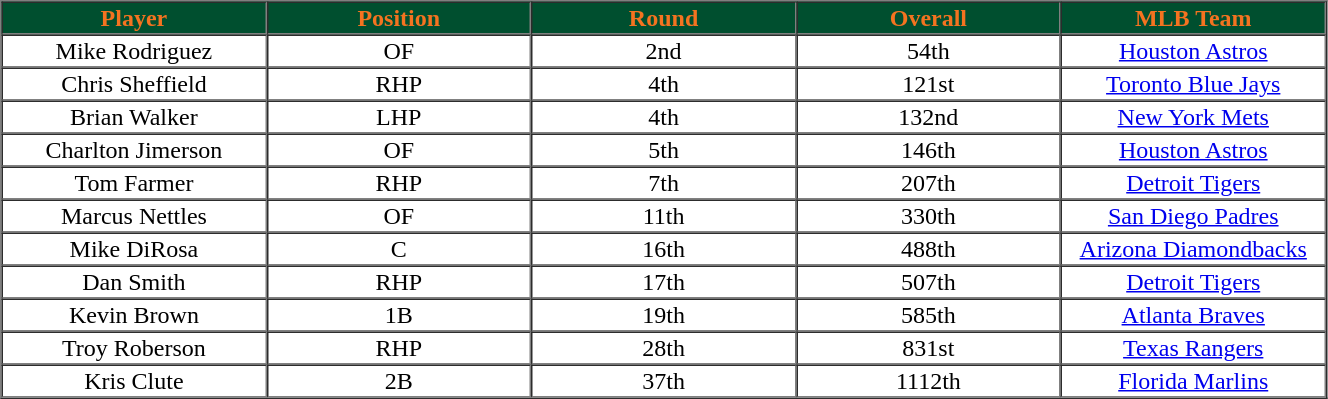<table cellpadding="1" border="1" cellspacing="0" style="width:70%;">
<tr>
<th style="background:#004F2F; width:20%;color:#F47320;">Player</th>
<th style="background:#004F2F; width:20%;color:#F47320;">Position</th>
<th style="background:#004F2F; width:20%;color:#F47320;">Round</th>
<th style="background:#004F2F; width:20%;color:#F47320;">Overall</th>
<th style="background:#004F2F; width:20%;color:#F47320;">MLB Team</th>
</tr>
<tr style="text-align:center;">
<td>Mike Rodriguez</td>
<td>OF</td>
<td>2nd</td>
<td>54th</td>
<td><a href='#'>Houston Astros</a></td>
</tr>
<tr style="text-align:center;">
<td>Chris Sheffield</td>
<td>RHP</td>
<td>4th</td>
<td>121st</td>
<td><a href='#'>Toronto Blue Jays</a></td>
</tr>
<tr style="text-align:center;">
<td>Brian Walker</td>
<td>LHP</td>
<td>4th</td>
<td>132nd</td>
<td><a href='#'>New York Mets</a></td>
</tr>
<tr style="text-align:center;">
<td>Charlton Jimerson</td>
<td>OF</td>
<td>5th</td>
<td>146th</td>
<td><a href='#'>Houston Astros</a></td>
</tr>
<tr style="text-align:center;">
<td>Tom Farmer</td>
<td>RHP</td>
<td>7th</td>
<td>207th</td>
<td><a href='#'>Detroit Tigers</a></td>
</tr>
<tr style="text-align:center;">
<td>Marcus Nettles</td>
<td>OF</td>
<td>11th</td>
<td>330th</td>
<td><a href='#'>San Diego Padres</a></td>
</tr>
<tr style="text-align:center;">
<td>Mike DiRosa</td>
<td>C</td>
<td>16th</td>
<td>488th</td>
<td><a href='#'>Arizona Diamondbacks</a></td>
</tr>
<tr style="text-align:center;">
<td>Dan Smith</td>
<td>RHP</td>
<td>17th</td>
<td>507th</td>
<td><a href='#'>Detroit Tigers</a></td>
</tr>
<tr style="text-align:center;">
<td>Kevin Brown</td>
<td>1B</td>
<td>19th</td>
<td>585th</td>
<td><a href='#'>Atlanta Braves</a></td>
</tr>
<tr style="text-align:center;">
<td>Troy Roberson</td>
<td>RHP</td>
<td>28th</td>
<td>831st</td>
<td><a href='#'>Texas Rangers</a></td>
</tr>
<tr style="text-align:center;">
<td>Kris Clute</td>
<td>2B</td>
<td>37th</td>
<td>1112th</td>
<td><a href='#'>Florida Marlins</a></td>
</tr>
</table>
